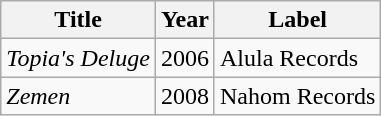<table class="wikitable">
<tr>
<th>Title</th>
<th>Year</th>
<th>Label</th>
</tr>
<tr>
<td><em>Topia's Deluge</em></td>
<td>2006</td>
<td>Alula Records</td>
</tr>
<tr>
<td><em>Zemen</em></td>
<td>2008</td>
<td>Nahom Records</td>
</tr>
</table>
